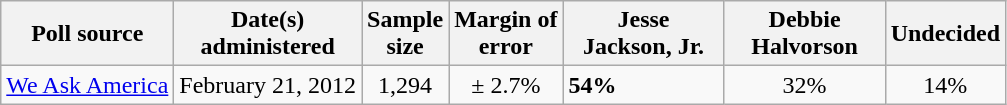<table class="wikitable">
<tr>
<th>Poll source</th>
<th>Date(s)<br>administered</th>
<th>Sample<br>size</th>
<th>Margin of<br>error</th>
<th style="width:100px;">Jesse<br>Jackson, Jr.</th>
<th style="width:100px;">Debbie<br>Halvorson</th>
<th>Undecided</th>
</tr>
<tr>
<td><a href='#'>We Ask America</a></td>
<td align=center>February 21, 2012</td>
<td align=center>1,294</td>
<td align=center>± 2.7%</td>
<td><strong>54%</strong></td>
<td align=center>32%</td>
<td align=center>14%</td>
</tr>
</table>
